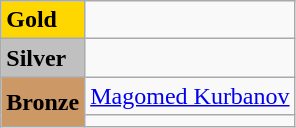<table class="wikitable">
<tr>
<td bgcolor="gold"><strong>Gold</strong></td>
<td></td>
</tr>
<tr>
<td bgcolor="silver"><strong>Silver</strong></td>
<td></td>
</tr>
<tr>
<td rowspan="2" bgcolor="#cc9966"><strong>Bronze</strong></td>
<td {{flagathlete> <a href='#'>Magomed Kurbanov</a> </td>
</tr>
<tr>
<td></td>
</tr>
</table>
